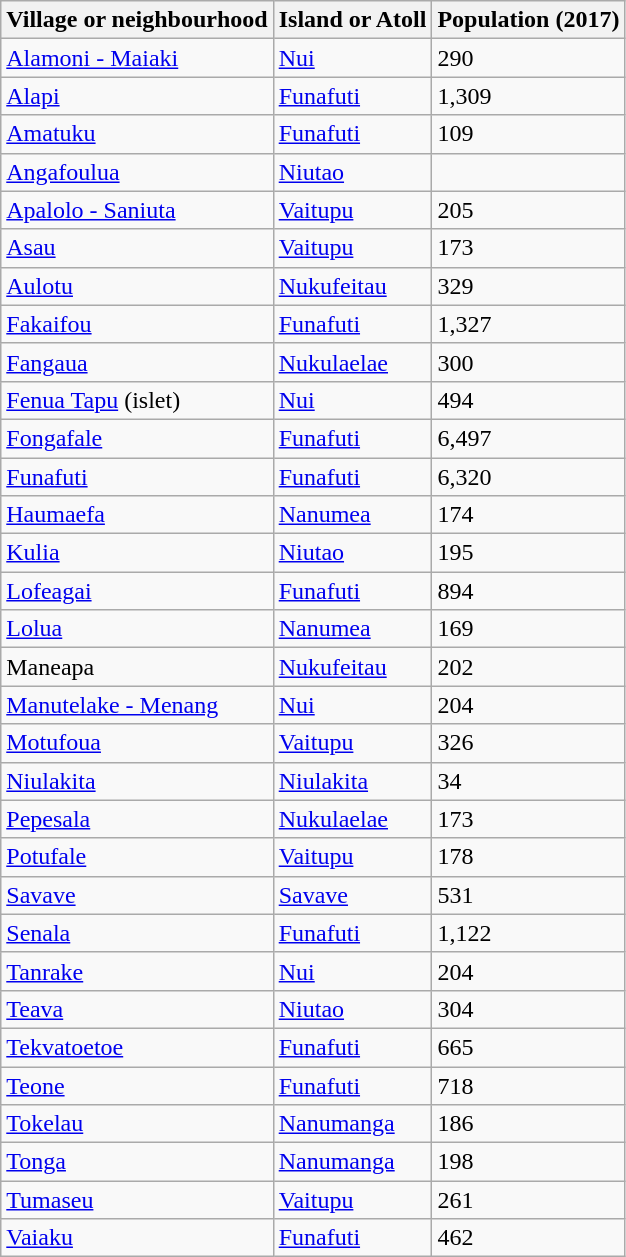<table class="wikitable sortable">
<tr>
<th>Village or neighbourhood</th>
<th>Island or Atoll</th>
<th>Population (2017)</th>
</tr>
<tr>
<td><a href='#'>Alamoni - Maiaki</a></td>
<td><a href='#'>Nui</a></td>
<td>290</td>
</tr>
<tr>
<td><a href='#'>Alapi</a></td>
<td><a href='#'>Funafuti</a></td>
<td>1,309</td>
</tr>
<tr>
<td><a href='#'>Amatuku</a></td>
<td><a href='#'>Funafuti</a></td>
<td>109</td>
</tr>
<tr>
<td><a href='#'>Angafoulua</a></td>
<td><a href='#'>Niutao</a></td>
<td></td>
</tr>
<tr>
<td><a href='#'>Apalolo - Saniuta</a></td>
<td><a href='#'>Vaitupu</a></td>
<td>205</td>
</tr>
<tr>
<td><a href='#'>Asau</a></td>
<td><a href='#'>Vaitupu</a></td>
<td>173</td>
</tr>
<tr>
<td><a href='#'>Aulotu</a></td>
<td><a href='#'>Nukufeitau</a></td>
<td>329</td>
</tr>
<tr>
<td><a href='#'>Fakaifou</a></td>
<td><a href='#'>Funafuti</a></td>
<td>1,327</td>
</tr>
<tr>
<td><a href='#'>Fangaua</a></td>
<td><a href='#'>Nukulaelae</a></td>
<td>300</td>
</tr>
<tr>
<td><a href='#'>Fenua Tapu</a> (islet)</td>
<td><a href='#'>Nui</a></td>
<td>494</td>
</tr>
<tr>
<td><a href='#'>Fongafale</a></td>
<td><a href='#'>Funafuti</a></td>
<td>6,497</td>
</tr>
<tr>
<td><a href='#'>Funafuti</a></td>
<td><a href='#'>Funafuti</a></td>
<td>6,320</td>
</tr>
<tr>
<td><a href='#'>Haumaefa</a></td>
<td><a href='#'>Nanumea</a></td>
<td>174</td>
</tr>
<tr>
<td><a href='#'>Kulia</a></td>
<td><a href='#'>Niutao</a></td>
<td>195</td>
</tr>
<tr>
<td><a href='#'>Lofeagai</a></td>
<td><a href='#'>Funafuti</a></td>
<td>894</td>
</tr>
<tr>
<td><a href='#'>Lolua</a></td>
<td><a href='#'>Nanumea</a></td>
<td>169</td>
</tr>
<tr>
<td>Maneapa</td>
<td><a href='#'>Nukufeitau</a></td>
<td>202</td>
</tr>
<tr>
<td><a href='#'>Manutelake - Menang</a></td>
<td><a href='#'>Nui</a></td>
<td>204</td>
</tr>
<tr>
<td><a href='#'>Motufoua</a></td>
<td><a href='#'>Vaitupu</a></td>
<td>326</td>
</tr>
<tr>
<td><a href='#'>Niulakita</a></td>
<td><a href='#'>Niulakita</a></td>
<td>34</td>
</tr>
<tr>
<td><a href='#'>Pepesala</a></td>
<td><a href='#'>Nukulaelae</a></td>
<td>173</td>
</tr>
<tr>
<td><a href='#'>Potufale</a></td>
<td><a href='#'>Vaitupu</a></td>
<td>178</td>
</tr>
<tr>
<td><a href='#'>Savave</a></td>
<td><a href='#'>Savave</a></td>
<td>531</td>
</tr>
<tr>
<td><a href='#'>Senala</a></td>
<td><a href='#'>Funafuti</a></td>
<td>1,122</td>
</tr>
<tr>
<td><a href='#'>Tanrake</a></td>
<td><a href='#'>Nui</a></td>
<td>204</td>
</tr>
<tr>
<td><a href='#'>Teava</a></td>
<td><a href='#'>Niutao</a></td>
<td>304</td>
</tr>
<tr>
<td><a href='#'>Tekvatoetoe</a></td>
<td><a href='#'>Funafuti</a></td>
<td>665</td>
</tr>
<tr>
<td><a href='#'>Teone</a></td>
<td><a href='#'>Funafuti</a></td>
<td>718</td>
</tr>
<tr>
<td><a href='#'>Tokelau</a></td>
<td><a href='#'>Nanumanga</a></td>
<td>186</td>
</tr>
<tr>
<td><a href='#'>Tonga</a></td>
<td><a href='#'>Nanumanga</a></td>
<td>198</td>
</tr>
<tr>
<td><a href='#'>Tumaseu</a></td>
<td><a href='#'>Vaitupu</a></td>
<td>261</td>
</tr>
<tr>
<td><a href='#'>Vaiaku</a></td>
<td><a href='#'>Funafuti</a></td>
<td>462</td>
</tr>
</table>
